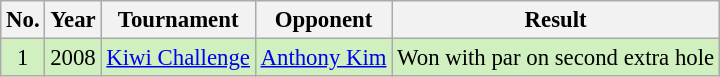<table class="wikitable" style="font-size:95%;">
<tr>
<th>No.</th>
<th>Year</th>
<th>Tournament</th>
<th>Opponent</th>
<th>Result</th>
</tr>
<tr style="background:#D0F0C0;">
<td align=center>1</td>
<td>2008</td>
<td><a href='#'>Kiwi Challenge</a></td>
<td> <a href='#'>Anthony Kim</a></td>
<td>Won with par on second extra hole</td>
</tr>
</table>
